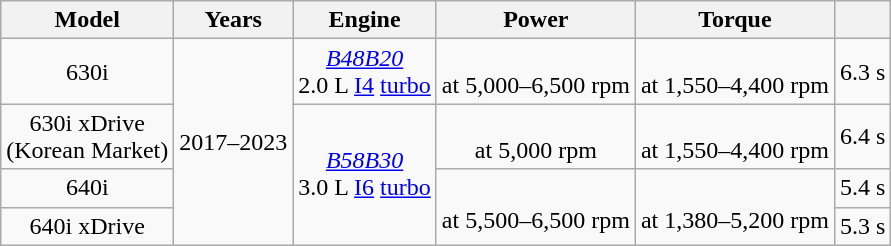<table class="wikitable sortable" style="text-align: center;">
<tr>
<th>Model</th>
<th>Years</th>
<th>Engine</th>
<th>Power</th>
<th>Torque</th>
<th></th>
</tr>
<tr>
<td>630i</td>
<td rowspan="4">2017–2023</td>
<td><em><a href='#'>B48B20</a></em> <br> 2.0 L <a href='#'>I4</a> <a href='#'>turbo</a></td>
<td><br> at 5,000–6,500 rpm</td>
<td><br> at 1,550–4,400 rpm</td>
<td>6.3 s</td>
</tr>
<tr>
<td>630i xDrive<br>(Korean Market)</td>
<td rowspan="3"><em><a href='#'>B58B30</a></em> <br> 3.0 L <a href='#'>I6</a> <a href='#'>turbo</a></td>
<td> <br> at 5,000 rpm</td>
<td> <br> at 1,550–4,400 rpm</td>
<td>6.4 s</td>
</tr>
<tr>
<td>640i</td>
<td rowspan="2"> <br> at 5,500–6,500 rpm</td>
<td rowspan="2"> <br> at 1,380–5,200 rpm</td>
<td>5.4 s</td>
</tr>
<tr>
<td>640i xDrive</td>
<td>5.3 s</td>
</tr>
</table>
